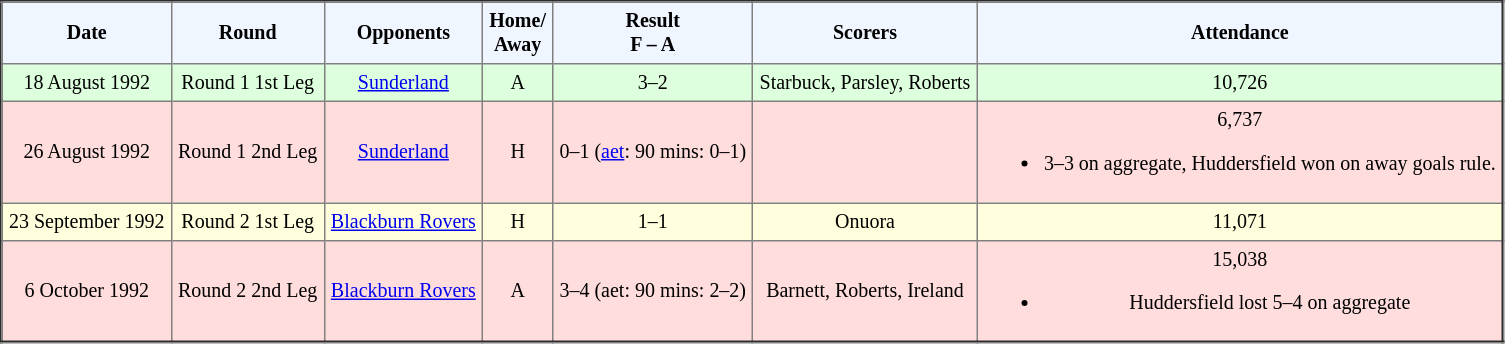<table border="2" cellpadding="4" style="border-collapse:collapse; text-align:center; font-size:smaller;">
<tr style="background:#f0f6ff;">
<th><strong>Date</strong></th>
<th><strong>Round</strong></th>
<th><strong>Opponents</strong></th>
<th><strong>Home/<br>Away</strong></th>
<th><strong>Result<br>F – A</strong></th>
<th><strong>Scorers</strong></th>
<th><strong>Attendance</strong></th>
</tr>
<tr bgcolor="#ddffdd">
<td>18 August 1992</td>
<td>Round 1 1st Leg</td>
<td><a href='#'>Sunderland</a></td>
<td>A</td>
<td>3–2</td>
<td>Starbuck, Parsley, Roberts</td>
<td>10,726</td>
</tr>
<tr bgcolor="#ffdddd">
<td>26 August 1992</td>
<td>Round 1 2nd Leg</td>
<td><a href='#'>Sunderland</a></td>
<td>H</td>
<td>0–1 (<a href='#'>aet</a>: 90 mins: 0–1)</td>
<td></td>
<td>6,737<br><ul><li>3–3 on aggregate, Huddersfield won on away goals rule.</li></ul></td>
</tr>
<tr bgcolor="#ffffdd">
<td>23 September 1992</td>
<td>Round 2 1st Leg</td>
<td><a href='#'>Blackburn Rovers</a></td>
<td>H</td>
<td>1–1</td>
<td>Onuora</td>
<td>11,071</td>
</tr>
<tr bgcolor="#ffdddd">
<td>6 October 1992</td>
<td>Round 2 2nd Leg</td>
<td><a href='#'>Blackburn Rovers</a></td>
<td>A</td>
<td>3–4 (aet: 90 mins: 2–2)</td>
<td>Barnett, Roberts, Ireland</td>
<td>15,038<br><ul><li>Huddersfield lost 5–4 on aggregate</li></ul></td>
</tr>
</table>
